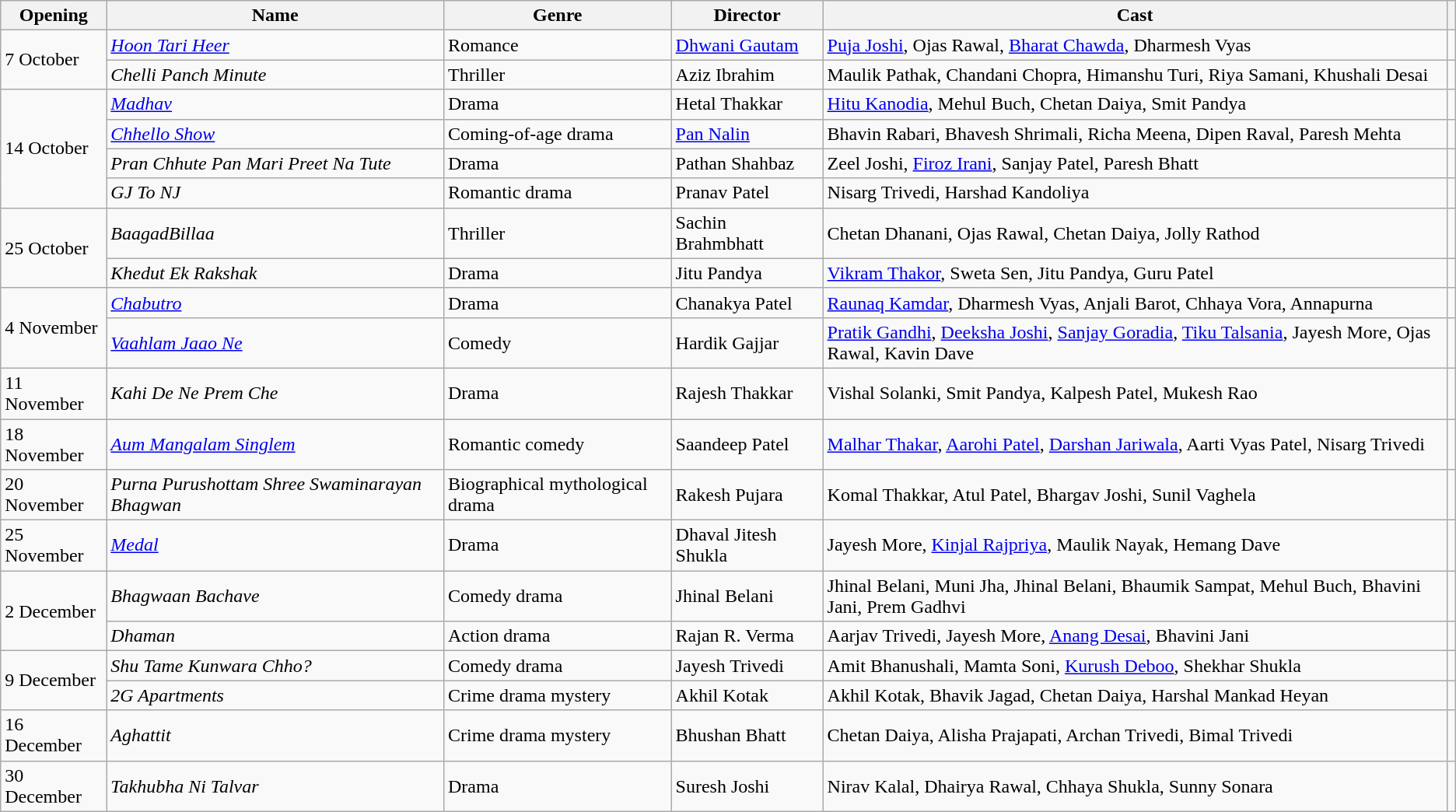<table class="wikitable sortable">
<tr>
<th>Opening</th>
<th>Name</th>
<th>Genre</th>
<th>Director</th>
<th>Cast</th>
<th></th>
</tr>
<tr>
<td rowspan="2">7 October</td>
<td><em><a href='#'>Hoon Tari Heer</a></em></td>
<td>Romance</td>
<td><a href='#'>Dhwani Gautam</a></td>
<td><a href='#'>Puja Joshi</a>, Ojas Rawal, <a href='#'>Bharat Chawda</a>, Dharmesh Vyas</td>
<td></td>
</tr>
<tr>
<td><em>Chelli Panch Minute</em></td>
<td>Thriller</td>
<td>Aziz Ibrahim</td>
<td>Maulik Pathak, Chandani Chopra, Himanshu Turi, Riya Samani, Khushali Desai</td>
<td></td>
</tr>
<tr>
<td rowspan="4">14 October</td>
<td><em><a href='#'>Madhav</a></em></td>
<td>Drama</td>
<td>Hetal Thakkar</td>
<td><a href='#'>Hitu Kanodia</a>, Mehul Buch, Chetan Daiya, Smit Pandya</td>
<td></td>
</tr>
<tr>
<td><em><a href='#'>Chhello Show</a></em></td>
<td>Coming-of-age drama</td>
<td><a href='#'>Pan Nalin</a></td>
<td>Bhavin Rabari, Bhavesh Shrimali, Richa Meena, Dipen Raval, Paresh Mehta</td>
<td></td>
</tr>
<tr>
<td><em>Pran Chhute Pan Mari Preet Na Tute</em></td>
<td>Drama</td>
<td>Pathan Shahbaz</td>
<td>Zeel Joshi, <a href='#'>Firoz Irani</a>, Sanjay Patel, Paresh Bhatt</td>
<td></td>
</tr>
<tr>
<td><em>GJ To NJ</em></td>
<td>Romantic drama</td>
<td>Pranav Patel</td>
<td>Nisarg Trivedi, Harshad Kandoliya</td>
<td></td>
</tr>
<tr>
<td rowspan="2">25 October</td>
<td><em>BaagadBillaa</em></td>
<td>Thriller</td>
<td>Sachin Brahmbhatt</td>
<td>Chetan Dhanani, Ojas Rawal, Chetan Daiya, Jolly Rathod</td>
<td></td>
</tr>
<tr>
<td><em>Khedut Ek Rakshak</em></td>
<td>Drama</td>
<td>Jitu Pandya</td>
<td><a href='#'>Vikram Thakor</a>, Sweta Sen, Jitu Pandya, Guru Patel</td>
<td></td>
</tr>
<tr>
<td rowspan="2">4 November</td>
<td><em><a href='#'>Chabutro</a></em></td>
<td>Drama</td>
<td>Chanakya Patel</td>
<td><a href='#'>Raunaq Kamdar</a>, Dharmesh Vyas, Anjali Barot, Chhaya Vora, Annapurna</td>
<td></td>
</tr>
<tr>
<td><em><a href='#'>Vaahlam Jaao Ne</a></em></td>
<td>Comedy</td>
<td>Hardik Gajjar</td>
<td><a href='#'>Pratik Gandhi</a>, <a href='#'>Deeksha Joshi</a>, <a href='#'>Sanjay Goradia</a>, <a href='#'>Tiku Talsania</a>, Jayesh More, Ojas Rawal, Kavin Dave</td>
<td></td>
</tr>
<tr>
<td>11 November</td>
<td><em>Kahi De Ne Prem Che</em></td>
<td>Drama</td>
<td>Rajesh Thakkar</td>
<td>Vishal Solanki, Smit Pandya, Kalpesh Patel, Mukesh Rao</td>
<td></td>
</tr>
<tr>
<td>18 November</td>
<td><em><a href='#'>Aum Mangalam Singlem</a></em></td>
<td>Romantic comedy</td>
<td>Saandeep Patel</td>
<td><a href='#'>Malhar Thakar</a>, <a href='#'>Aarohi Patel</a>, <a href='#'>Darshan Jariwala</a>, Aarti Vyas Patel, Nisarg Trivedi</td>
<td></td>
</tr>
<tr>
<td>20 November</td>
<td><em>Purna Purushottam Shree Swaminarayan Bhagwan</em></td>
<td>Biographical mythological drama</td>
<td>Rakesh Pujara</td>
<td>Komal Thakkar, Atul Patel, Bhargav Joshi, Sunil Vaghela</td>
<td></td>
</tr>
<tr>
<td>25 November</td>
<td><em><a href='#'>Medal</a></em></td>
<td>Drama</td>
<td>Dhaval Jitesh Shukla</td>
<td>Jayesh More, <a href='#'>Kinjal Rajpriya</a>, Maulik Nayak, Hemang Dave</td>
<td></td>
</tr>
<tr>
<td rowspan="2">2 December</td>
<td><em>Bhagwaan Bachave</em></td>
<td>Comedy drama</td>
<td>Jhinal Belani</td>
<td>Jhinal Belani, Muni Jha, Jhinal Belani, Bhaumik Sampat, Mehul Buch, Bhavini Jani, Prem Gadhvi</td>
<td></td>
</tr>
<tr>
<td><em>Dhaman</em></td>
<td>Action drama</td>
<td>Rajan R. Verma</td>
<td>Aarjav Trivedi, Jayesh More, <a href='#'>Anang Desai</a>, Bhavini Jani</td>
<td></td>
</tr>
<tr>
<td rowspan="2">9 December</td>
<td><em>Shu Tame Kunwara Chho?</em></td>
<td>Comedy drama</td>
<td>Jayesh Trivedi</td>
<td>Amit Bhanushali, Mamta Soni, <a href='#'>Kurush Deboo</a>, Shekhar Shukla</td>
<td></td>
</tr>
<tr>
<td><em>2G Apartments</em></td>
<td>Crime drama mystery</td>
<td>Akhil Kotak</td>
<td>Akhil Kotak, Bhavik Jagad, Chetan Daiya, Harshal Mankad Heyan</td>
<td></td>
</tr>
<tr>
<td>16 December</td>
<td><em>Aghattit</em></td>
<td>Crime drama mystery</td>
<td>Bhushan Bhatt</td>
<td>Chetan Daiya, Alisha Prajapati, Archan Trivedi, Bimal Trivedi</td>
<td></td>
</tr>
<tr>
<td>30 December</td>
<td><em>Takhubha Ni Talvar</em></td>
<td>Drama</td>
<td>Suresh Joshi</td>
<td>Nirav Kalal, Dhairya Rawal, Chhaya Shukla, Sunny Sonara</td>
<td></td>
</tr>
</table>
